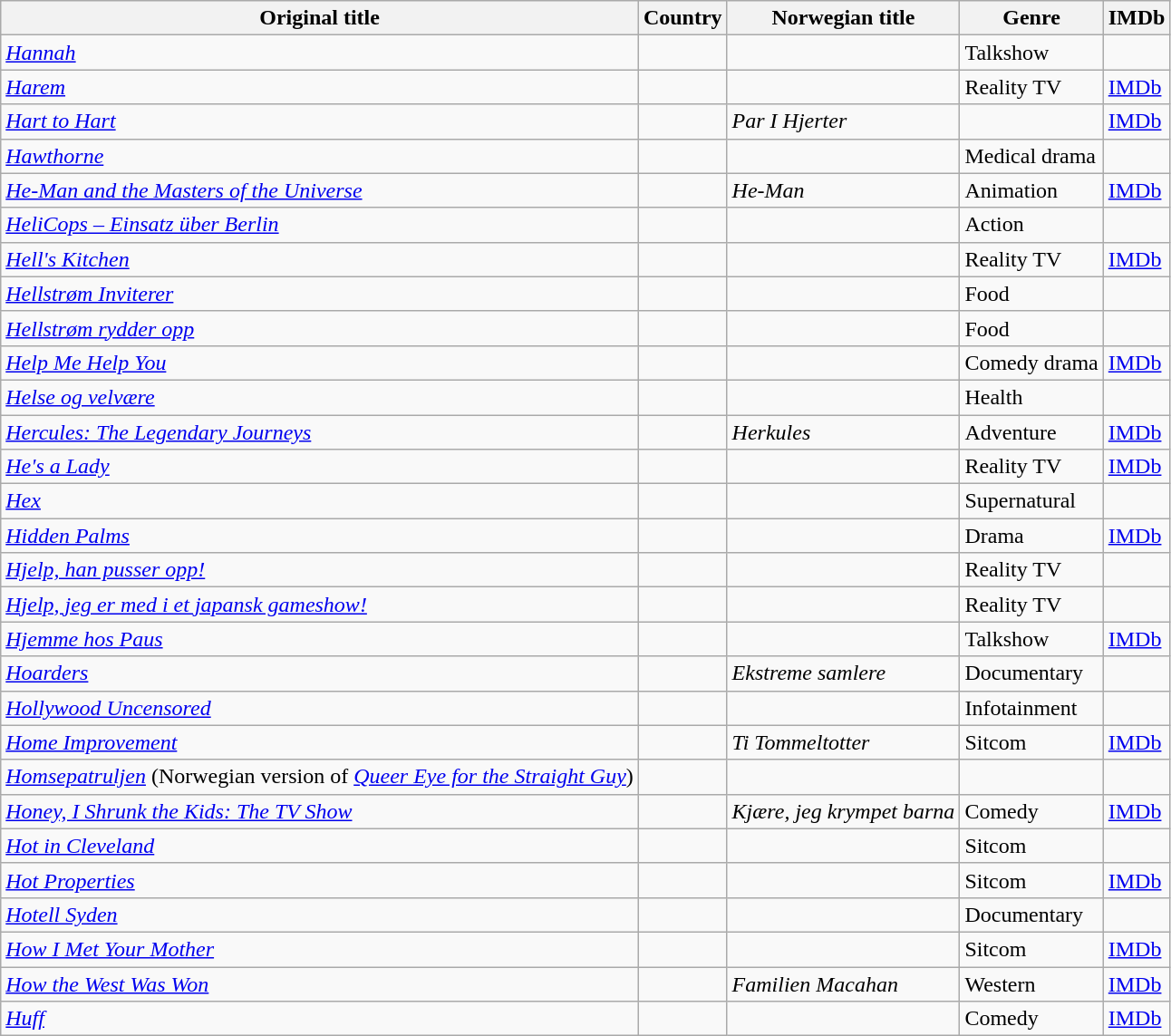<table class="wikitable">
<tr>
<th>Original title</th>
<th>Country</th>
<th>Norwegian title</th>
<th>Genre</th>
<th>IMDb</th>
</tr>
<tr>
<td><em><a href='#'>Hannah</a></em></td>
<td></td>
<td></td>
<td>Talkshow</td>
<td></td>
</tr>
<tr>
<td><em><a href='#'>Harem</a></em></td>
<td></td>
<td></td>
<td>Reality TV</td>
<td><a href='#'>IMDb</a></td>
</tr>
<tr>
<td><em><a href='#'>Hart to Hart</a></em></td>
<td></td>
<td><em>Par I Hjerter</em></td>
<td></td>
<td><a href='#'>IMDb</a></td>
</tr>
<tr>
<td><em><a href='#'>Hawthorne</a></em></td>
<td></td>
<td></td>
<td>Medical drama</td>
<td></td>
</tr>
<tr>
<td><em><a href='#'>He-Man and the Masters of the Universe</a></em></td>
<td></td>
<td><em>He-Man</em></td>
<td>Animation</td>
<td><a href='#'>IMDb</a></td>
</tr>
<tr>
<td><em><a href='#'>HeliCops – Einsatz über Berlin</a></em></td>
<td></td>
<td></td>
<td>Action</td>
<td></td>
</tr>
<tr>
<td><em><a href='#'>Hell's Kitchen</a></em></td>
<td></td>
<td></td>
<td>Reality TV</td>
<td><a href='#'>IMDb</a></td>
</tr>
<tr>
<td><em><a href='#'>Hellstrøm Inviterer</a></em></td>
<td></td>
<td></td>
<td>Food</td>
<td></td>
</tr>
<tr>
<td><em><a href='#'>Hellstrøm rydder opp</a></em></td>
<td></td>
<td></td>
<td>Food</td>
<td></td>
</tr>
<tr>
<td><em><a href='#'>Help Me Help You</a></em></td>
<td></td>
<td></td>
<td>Comedy drama</td>
<td><a href='#'>IMDb</a></td>
</tr>
<tr>
<td><em><a href='#'>Helse og velvære</a></em></td>
<td></td>
<td></td>
<td>Health</td>
<td></td>
</tr>
<tr>
<td><em><a href='#'>Hercules: The Legendary Journeys</a></em></td>
<td></td>
<td><em>Herkules</em></td>
<td>Adventure</td>
<td><a href='#'>IMDb</a></td>
</tr>
<tr>
<td><em><a href='#'>He's a Lady</a></em></td>
<td></td>
<td></td>
<td>Reality TV</td>
<td><a href='#'>IMDb</a></td>
</tr>
<tr>
<td><em><a href='#'>Hex</a></em></td>
<td></td>
<td></td>
<td>Supernatural</td>
<td></td>
</tr>
<tr>
<td><em><a href='#'>Hidden Palms</a></em></td>
<td></td>
<td></td>
<td>Drama</td>
<td><a href='#'>IMDb</a></td>
</tr>
<tr>
<td><em><a href='#'>Hjelp, han pusser opp!</a></em></td>
<td></td>
<td></td>
<td>Reality TV</td>
<td></td>
</tr>
<tr>
<td><em><a href='#'>Hjelp, jeg er med i et japansk gameshow!</a></em></td>
<td></td>
<td></td>
<td>Reality TV</td>
<td></td>
</tr>
<tr>
<td><em><a href='#'>Hjemme hos Paus</a></em></td>
<td></td>
<td></td>
<td>Talkshow</td>
<td><a href='#'>IMDb</a></td>
</tr>
<tr>
<td><em><a href='#'>Hoarders</a></em></td>
<td></td>
<td><em>Ekstreme samlere</em></td>
<td>Documentary</td>
<td></td>
</tr>
<tr>
<td><em><a href='#'>Hollywood Uncensored</a></em></td>
<td></td>
<td></td>
<td>Infotainment</td>
<td></td>
</tr>
<tr>
<td><em><a href='#'>Home Improvement</a></em></td>
<td></td>
<td><em>Ti Tommeltotter</em></td>
<td>Sitcom</td>
<td><a href='#'>IMDb</a></td>
</tr>
<tr>
<td><em><a href='#'>Homsepatruljen</a></em>   (Norwegian version of <em><a href='#'>Queer Eye for the Straight Guy</a></em>)</td>
<td></td>
<td></td>
<td></td>
<td></td>
</tr>
<tr>
<td><em><a href='#'>Honey, I Shrunk the Kids: The TV Show</a></em></td>
<td></td>
<td><em>Kjære, jeg krympet barna</em></td>
<td>Comedy</td>
<td><a href='#'>IMDb</a></td>
</tr>
<tr>
<td><em><a href='#'>Hot in Cleveland</a></em></td>
<td></td>
<td></td>
<td>Sitcom</td>
<td></td>
</tr>
<tr>
<td><em><a href='#'>Hot Properties</a></em></td>
<td></td>
<td></td>
<td>Sitcom</td>
<td><a href='#'>IMDb</a></td>
</tr>
<tr>
<td><em><a href='#'>Hotell Syden</a></em></td>
<td></td>
<td></td>
<td>Documentary</td>
<td></td>
</tr>
<tr>
<td><em><a href='#'>How I Met Your Mother</a></em></td>
<td></td>
<td></td>
<td>Sitcom</td>
<td><a href='#'>IMDb</a></td>
</tr>
<tr>
<td><em><a href='#'>How the West Was Won</a></em></td>
<td></td>
<td><em>Familien Macahan</em></td>
<td>Western</td>
<td><a href='#'>IMDb</a></td>
</tr>
<tr>
<td><em><a href='#'>Huff</a></em></td>
<td></td>
<td></td>
<td>Comedy</td>
<td><a href='#'>IMDb</a></td>
</tr>
</table>
